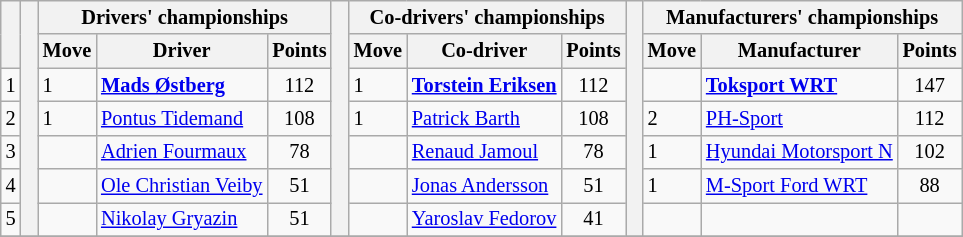<table class="wikitable" style="font-size:85%;">
<tr>
<th rowspan="2"></th>
<th rowspan="7" style="width:5px;"></th>
<th colspan="3">Drivers' championships</th>
<th rowspan="7" style="width:5px;"></th>
<th colspan="3">Co-drivers' championships</th>
<th rowspan="7" style="width:5px;"></th>
<th colspan="3">Manufacturers' championships</th>
</tr>
<tr>
<th>Move</th>
<th>Driver</th>
<th>Points</th>
<th>Move</th>
<th>Co-driver</th>
<th>Points</th>
<th>Move</th>
<th>Manufacturer</th>
<th>Points</th>
</tr>
<tr>
<td align="center">1</td>
<td> 1</td>
<td><strong><a href='#'>Mads Østberg</a></strong></td>
<td align="center">112</td>
<td> 1</td>
<td><strong><a href='#'>Torstein Eriksen</a></strong></td>
<td align="center">112</td>
<td></td>
<td><strong><a href='#'>Toksport WRT</a></strong></td>
<td align="center">147</td>
</tr>
<tr>
<td align="center">2</td>
<td> 1</td>
<td><a href='#'>Pontus Tidemand</a></td>
<td align="center">108</td>
<td> 1</td>
<td><a href='#'>Patrick Barth</a></td>
<td align="center">108</td>
<td> 2</td>
<td><a href='#'>PH-Sport</a></td>
<td align="center">112</td>
</tr>
<tr>
<td align="center">3</td>
<td></td>
<td><a href='#'>Adrien Fourmaux</a></td>
<td align="center">78</td>
<td></td>
<td><a href='#'>Renaud Jamoul</a></td>
<td align="center">78</td>
<td> 1</td>
<td nowrap><a href='#'>Hyundai Motorsport N</a></td>
<td align="center">102</td>
</tr>
<tr>
<td align="center">4</td>
<td></td>
<td nowrap><a href='#'>Ole Christian Veiby</a></td>
<td align="center">51</td>
<td></td>
<td nowrap><a href='#'>Jonas Andersson</a></td>
<td align="center">51</td>
<td> 1</td>
<td><a href='#'>M-Sport Ford WRT</a></td>
<td align="center">88</td>
</tr>
<tr>
<td align="center">5</td>
<td></td>
<td><a href='#'>Nikolay Gryazin</a></td>
<td align="center">51</td>
<td></td>
<td><a href='#'>Yaroslav Fedorov</a></td>
<td align="center">41</td>
<td></td>
<td></td>
<td></td>
</tr>
<tr>
</tr>
</table>
